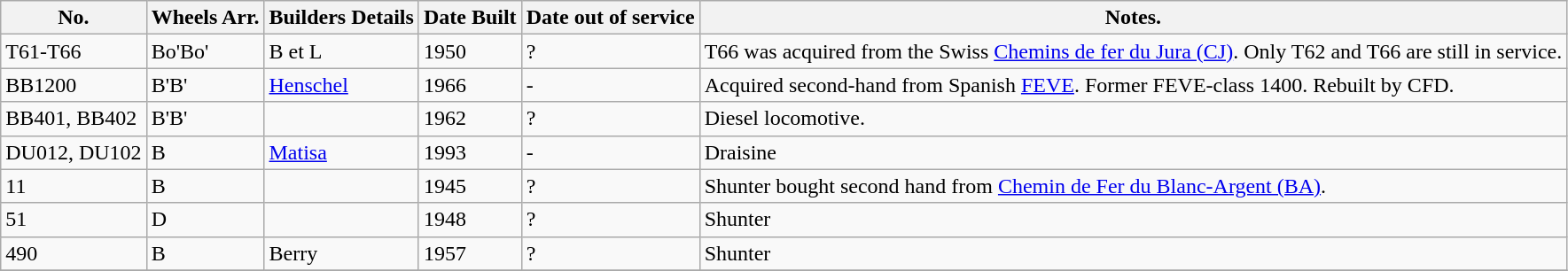<table class="wikitable">
<tr>
<th>No.</th>
<th>Wheels Arr.</th>
<th>Builders Details</th>
<th>Date Built</th>
<th>Date out of service</th>
<th>Notes.</th>
</tr>
<tr>
<td>T61-T66</td>
<td>Bo'Bo'</td>
<td>B et L</td>
<td>1950</td>
<td>?</td>
<td>T66 was acquired from the Swiss <a href='#'>Chemins de fer du Jura (CJ)</a>. Only T62 and T66 are still in service.</td>
</tr>
<tr>
<td>BB1200</td>
<td>B'B'</td>
<td><a href='#'>Henschel</a></td>
<td>1966</td>
<td>-</td>
<td>Acquired second-hand from Spanish <a href='#'>FEVE</a>. Former FEVE-class 1400. Rebuilt by CFD.</td>
</tr>
<tr>
<td>BB401, BB402</td>
<td>B'B'</td>
<td></td>
<td>1962</td>
<td>?</td>
<td>Diesel locomotive.</td>
</tr>
<tr>
<td>DU012, DU102</td>
<td>B</td>
<td><a href='#'>Matisa</a></td>
<td>1993</td>
<td>-</td>
<td>Draisine</td>
</tr>
<tr>
<td>11</td>
<td>B</td>
<td></td>
<td>1945</td>
<td>?</td>
<td>Shunter bought second hand from <a href='#'>Chemin de Fer du Blanc-Argent (BA)</a>.</td>
</tr>
<tr>
<td>51</td>
<td>D</td>
<td></td>
<td>1948</td>
<td>?</td>
<td>Shunter</td>
</tr>
<tr>
<td>490</td>
<td>B</td>
<td>Berry</td>
<td>1957</td>
<td>?</td>
<td>Shunter</td>
</tr>
<tr>
</tr>
</table>
